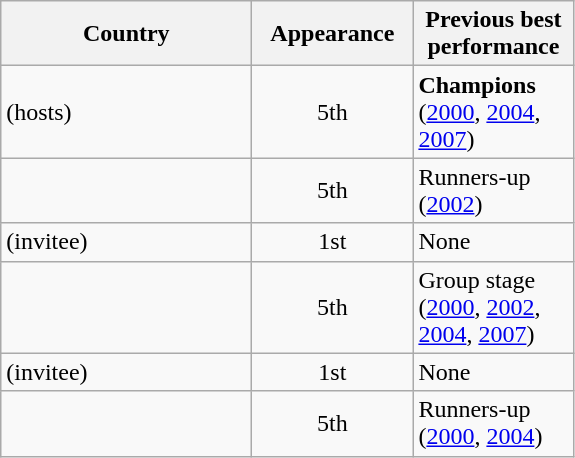<table class="wikitable sortable" style="text-align:left;">
<tr>
<th style="width:160px;">Country</th>
<th style="width:100px;">Appearance</th>
<th style="width:100px;">Previous best performance</th>
</tr>
<tr>
<td> (hosts)</td>
<td align="center">5th</td>
<td><strong>Champions</strong> (<a href='#'>2000</a>, <a href='#'>2004</a>, <a href='#'>2007</a>)</td>
</tr>
<tr>
<td></td>
<td align="center">5th</td>
<td>Runners-up (<a href='#'>2002</a>)</td>
</tr>
<tr>
<td> (invitee)</td>
<td align="center">1st</td>
<td>None</td>
</tr>
<tr>
<td></td>
<td align="center">5th</td>
<td>Group stage (<a href='#'>2000</a>, <a href='#'>2002</a>, <a href='#'>2004</a>, <a href='#'>2007</a>)</td>
</tr>
<tr>
<td> (invitee)</td>
<td align="center">1st</td>
<td>None</td>
</tr>
<tr>
<td></td>
<td align="center">5th</td>
<td>Runners-up (<a href='#'>2000</a>, <a href='#'>2004</a>)</td>
</tr>
</table>
